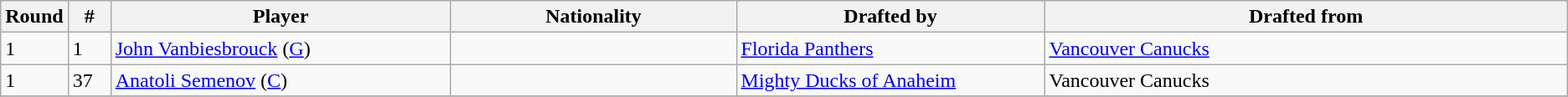<table class="wikitable">
<tr>
<th bgcolor="#DDDDFF" width="2.75%">Round</th>
<th bgcolor="#DDDDFF" width="2.75%">#</th>
<th bgcolor="#DDDDFF" width="22.0%">Player</th>
<th bgcolor="#DDDDFF" width="18.5%">Nationality</th>
<th bgcolor="#DDDDFF" width="20.0%">Drafted by</th>
<th bgcolor="#DDDDFF" width="100.0%">Drafted from</th>
</tr>
<tr>
<td>1</td>
<td>1</td>
<td><a href='#'>John Vanbiesbrouck</a>  (<a href='#'>G</a>)</td>
<td></td>
<td><a href='#'>Florida Panthers</a></td>
<td><a href='#'>Vancouver Canucks</a></td>
</tr>
<tr>
<td>1</td>
<td>37</td>
<td><a href='#'>Anatoli Semenov</a>  (<a href='#'>C</a>)</td>
<td></td>
<td><a href='#'>Mighty Ducks of Anaheim</a></td>
<td>Vancouver Canucks</td>
</tr>
<tr>
</tr>
</table>
